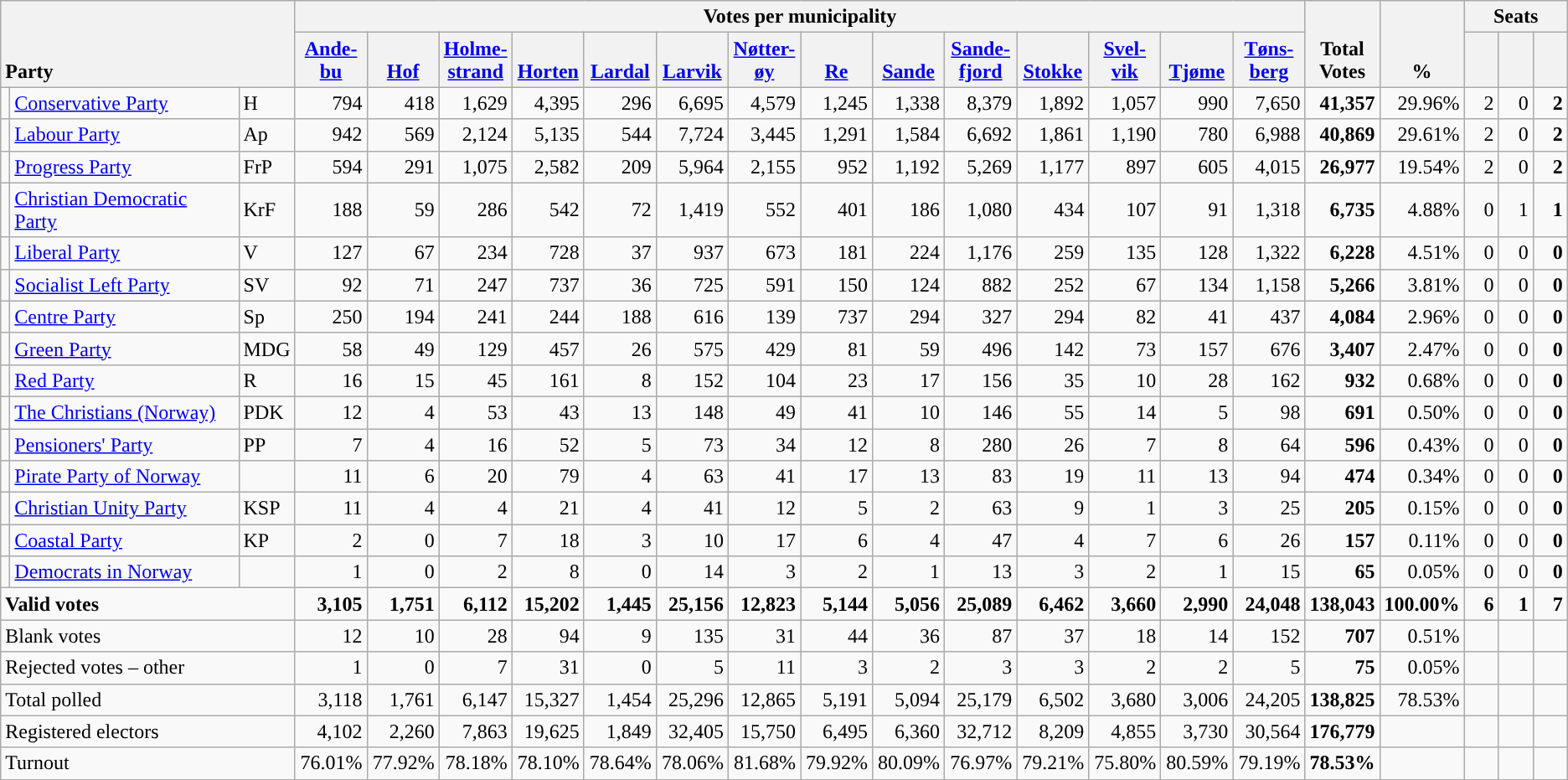<table class="wikitable" border="1" style="text-align:right;">
<tr>
<th style="text-align:left;" valign=bottom rowspan=2 colspan=3>Party</th>
<th colspan=14>Votes per municipality</th>
<th align=center valign=bottom rowspan=2 width="50">Total Votes</th>
<th align=center valign=bottom rowspan=2 width="50">%</th>
<th colspan=3>Seats</th>
</tr>
<tr>
<th align=center valign=bottom width="50"><a href='#'>Ande- bu</a></th>
<th align=center valign=bottom width="50"><a href='#'>Hof</a></th>
<th align=center valign=bottom width="50"><a href='#'>Holme- strand</a></th>
<th align=center valign=bottom width="50"><a href='#'>Horten</a></th>
<th align=center valign=bottom width="50"><a href='#'>Lardal</a></th>
<th align=center valign=bottom width="50"><a href='#'>Larvik</a></th>
<th align=center valign=bottom width="50"><a href='#'>Nøtter- øy</a></th>
<th align=center valign=bottom width="50"><a href='#'>Re</a></th>
<th align=center valign=bottom width="50"><a href='#'>Sande</a></th>
<th align=center valign=bottom width="50"><a href='#'>Sande- fjord</a></th>
<th align=center valign=bottom width="50"><a href='#'>Stokke</a></th>
<th align=center valign=bottom width="50"><a href='#'>Svel- vik</a></th>
<th align=center valign=bottom width="50"><a href='#'>Tjøme</a></th>
<th align=center valign=bottom width="50"><a href='#'>Tøns- berg</a></th>
<th align=center valign=bottom width="20"><small></small></th>
<th align=center valign=bottom width="20"><small><a href='#'></a></small></th>
<th align=center valign=bottom width="20"><small></small></th>
</tr>
<tr>
<td style="color:inherit;background:"></td>
<td align=left><a href='#'>Conservative Party</a></td>
<td align=left>H</td>
<td>794</td>
<td>418</td>
<td>1,629</td>
<td>4,395</td>
<td>296</td>
<td>6,695</td>
<td>4,579</td>
<td>1,245</td>
<td>1,338</td>
<td>8,379</td>
<td>1,892</td>
<td>1,057</td>
<td>990</td>
<td>7,650</td>
<td><strong>41,357</strong></td>
<td>29.96%</td>
<td>2</td>
<td>0</td>
<td><strong>2</strong></td>
</tr>
<tr>
<td style="color:inherit;background:"></td>
<td align=left><a href='#'>Labour Party</a></td>
<td align=left>Ap</td>
<td>942</td>
<td>569</td>
<td>2,124</td>
<td>5,135</td>
<td>544</td>
<td>7,724</td>
<td>3,445</td>
<td>1,291</td>
<td>1,584</td>
<td>6,692</td>
<td>1,861</td>
<td>1,190</td>
<td>780</td>
<td>6,988</td>
<td><strong>40,869</strong></td>
<td>29.61%</td>
<td>2</td>
<td>0</td>
<td><strong>2</strong></td>
</tr>
<tr>
<td style="color:inherit;background:"></td>
<td align=left><a href='#'>Progress Party</a></td>
<td align=left>FrP</td>
<td>594</td>
<td>291</td>
<td>1,075</td>
<td>2,582</td>
<td>209</td>
<td>5,964</td>
<td>2,155</td>
<td>952</td>
<td>1,192</td>
<td>5,269</td>
<td>1,177</td>
<td>897</td>
<td>605</td>
<td>4,015</td>
<td><strong>26,977</strong></td>
<td>19.54%</td>
<td>2</td>
<td>0</td>
<td><strong>2</strong></td>
</tr>
<tr>
<td style="color:inherit;background:"></td>
<td align=left><a href='#'>Christian Democratic Party</a></td>
<td align=left>KrF</td>
<td>188</td>
<td>59</td>
<td>286</td>
<td>542</td>
<td>72</td>
<td>1,419</td>
<td>552</td>
<td>401</td>
<td>186</td>
<td>1,080</td>
<td>434</td>
<td>107</td>
<td>91</td>
<td>1,318</td>
<td><strong>6,735</strong></td>
<td>4.88%</td>
<td>0</td>
<td>1</td>
<td><strong>1</strong></td>
</tr>
<tr>
<td style="color:inherit;background:"></td>
<td align=left><a href='#'>Liberal Party</a></td>
<td align=left>V</td>
<td>127</td>
<td>67</td>
<td>234</td>
<td>728</td>
<td>37</td>
<td>937</td>
<td>673</td>
<td>181</td>
<td>224</td>
<td>1,176</td>
<td>259</td>
<td>135</td>
<td>128</td>
<td>1,322</td>
<td><strong>6,228</strong></td>
<td>4.51%</td>
<td>0</td>
<td>0</td>
<td><strong>0</strong></td>
</tr>
<tr>
<td style="color:inherit;background:"></td>
<td align=left><a href='#'>Socialist Left Party</a></td>
<td align=left>SV</td>
<td>92</td>
<td>71</td>
<td>247</td>
<td>737</td>
<td>36</td>
<td>725</td>
<td>591</td>
<td>150</td>
<td>124</td>
<td>882</td>
<td>252</td>
<td>67</td>
<td>134</td>
<td>1,158</td>
<td><strong>5,266</strong></td>
<td>3.81%</td>
<td>0</td>
<td>0</td>
<td><strong>0</strong></td>
</tr>
<tr>
<td style="color:inherit;background:"></td>
<td align=left><a href='#'>Centre Party</a></td>
<td align=left>Sp</td>
<td>250</td>
<td>194</td>
<td>241</td>
<td>244</td>
<td>188</td>
<td>616</td>
<td>139</td>
<td>737</td>
<td>294</td>
<td>327</td>
<td>294</td>
<td>82</td>
<td>41</td>
<td>437</td>
<td><strong>4,084</strong></td>
<td>2.96%</td>
<td>0</td>
<td>0</td>
<td><strong>0</strong></td>
</tr>
<tr>
<td style="color:inherit;background:"></td>
<td align=left><a href='#'>Green Party</a></td>
<td align=left>MDG</td>
<td>58</td>
<td>49</td>
<td>129</td>
<td>457</td>
<td>26</td>
<td>575</td>
<td>429</td>
<td>81</td>
<td>59</td>
<td>496</td>
<td>142</td>
<td>73</td>
<td>157</td>
<td>676</td>
<td><strong>3,407</strong></td>
<td>2.47%</td>
<td>0</td>
<td>0</td>
<td><strong>0</strong></td>
</tr>
<tr>
<td style="color:inherit;background:"></td>
<td align=left><a href='#'>Red Party</a></td>
<td align=left>R</td>
<td>16</td>
<td>15</td>
<td>45</td>
<td>161</td>
<td>8</td>
<td>152</td>
<td>104</td>
<td>23</td>
<td>17</td>
<td>156</td>
<td>35</td>
<td>10</td>
<td>28</td>
<td>162</td>
<td><strong>932</strong></td>
<td>0.68%</td>
<td>0</td>
<td>0</td>
<td><strong>0</strong></td>
</tr>
<tr>
<td style="color:inherit;background:"></td>
<td align=left><a href='#'>The Christians (Norway)</a></td>
<td align=left>PDK</td>
<td>12</td>
<td>4</td>
<td>53</td>
<td>43</td>
<td>13</td>
<td>148</td>
<td>49</td>
<td>41</td>
<td>10</td>
<td>146</td>
<td>55</td>
<td>14</td>
<td>5</td>
<td>98</td>
<td><strong>691</strong></td>
<td>0.50%</td>
<td>0</td>
<td>0</td>
<td><strong>0</strong></td>
</tr>
<tr>
<td style="color:inherit;background:"></td>
<td align=left><a href='#'>Pensioners' Party</a></td>
<td align=left>PP</td>
<td>7</td>
<td>4</td>
<td>16</td>
<td>52</td>
<td>5</td>
<td>73</td>
<td>34</td>
<td>12</td>
<td>8</td>
<td>280</td>
<td>26</td>
<td>7</td>
<td>8</td>
<td>64</td>
<td><strong>596</strong></td>
<td>0.43%</td>
<td>0</td>
<td>0</td>
<td><strong>0</strong></td>
</tr>
<tr>
<td style="color:inherit;background:"></td>
<td align=left><a href='#'>Pirate Party of Norway</a></td>
<td align=left></td>
<td>11</td>
<td>6</td>
<td>20</td>
<td>79</td>
<td>4</td>
<td>63</td>
<td>41</td>
<td>17</td>
<td>13</td>
<td>83</td>
<td>19</td>
<td>11</td>
<td>13</td>
<td>94</td>
<td><strong>474</strong></td>
<td>0.34%</td>
<td>0</td>
<td>0</td>
<td><strong>0</strong></td>
</tr>
<tr>
<td style="color:inherit;background:"></td>
<td align=left><a href='#'>Christian Unity Party</a></td>
<td align=left>KSP</td>
<td>11</td>
<td>4</td>
<td>4</td>
<td>21</td>
<td>4</td>
<td>41</td>
<td>12</td>
<td>5</td>
<td>2</td>
<td>63</td>
<td>9</td>
<td>1</td>
<td>3</td>
<td>25</td>
<td><strong>205</strong></td>
<td>0.15%</td>
<td>0</td>
<td>0</td>
<td><strong>0</strong></td>
</tr>
<tr>
<td style="color:inherit;background:"></td>
<td align=left><a href='#'>Coastal Party</a></td>
<td align=left>KP</td>
<td>2</td>
<td>0</td>
<td>7</td>
<td>18</td>
<td>3</td>
<td>10</td>
<td>17</td>
<td>6</td>
<td>4</td>
<td>47</td>
<td>4</td>
<td>7</td>
<td>6</td>
<td>26</td>
<td><strong>157</strong></td>
<td>0.11%</td>
<td>0</td>
<td>0</td>
<td><strong>0</strong></td>
</tr>
<tr>
<td style="color:inherit;background:"></td>
<td align=left><a href='#'>Democrats in Norway</a></td>
<td align=left></td>
<td>1</td>
<td>0</td>
<td>2</td>
<td>8</td>
<td>0</td>
<td>14</td>
<td>3</td>
<td>2</td>
<td>1</td>
<td>13</td>
<td>3</td>
<td>2</td>
<td>1</td>
<td>15</td>
<td><strong>65</strong></td>
<td>0.05%</td>
<td>0</td>
<td>0</td>
<td><strong>0</strong></td>
</tr>
<tr style="font-weight:bold">
<td align=left colspan=3>Valid votes</td>
<td>3,105</td>
<td>1,751</td>
<td>6,112</td>
<td>15,202</td>
<td>1,445</td>
<td>25,156</td>
<td>12,823</td>
<td>5,144</td>
<td>5,056</td>
<td>25,089</td>
<td>6,462</td>
<td>3,660</td>
<td>2,990</td>
<td>24,048</td>
<td>138,043</td>
<td>100.00%</td>
<td>6</td>
<td>1</td>
<td>7</td>
</tr>
<tr>
<td align=left colspan=3>Blank votes</td>
<td>12</td>
<td>10</td>
<td>28</td>
<td>94</td>
<td>9</td>
<td>135</td>
<td>31</td>
<td>44</td>
<td>36</td>
<td>87</td>
<td>37</td>
<td>18</td>
<td>14</td>
<td>152</td>
<td><strong>707</strong></td>
<td>0.51%</td>
<td></td>
<td></td>
<td></td>
</tr>
<tr>
<td align=left colspan=3>Rejected votes – other</td>
<td>1</td>
<td>0</td>
<td>7</td>
<td>31</td>
<td>0</td>
<td>5</td>
<td>11</td>
<td>3</td>
<td>2</td>
<td>3</td>
<td>3</td>
<td>2</td>
<td>2</td>
<td>5</td>
<td><strong>75</strong></td>
<td>0.05%</td>
<td></td>
<td></td>
<td></td>
</tr>
<tr>
<td align=left colspan=3>Total polled</td>
<td>3,118</td>
<td>1,761</td>
<td>6,147</td>
<td>15,327</td>
<td>1,454</td>
<td>25,296</td>
<td>12,865</td>
<td>5,191</td>
<td>5,094</td>
<td>25,179</td>
<td>6,502</td>
<td>3,680</td>
<td>3,006</td>
<td>24,205</td>
<td><strong>138,825</strong></td>
<td>78.53%</td>
<td></td>
<td></td>
<td></td>
</tr>
<tr>
<td align=left colspan=3>Registered electors</td>
<td>4,102</td>
<td>2,260</td>
<td>7,863</td>
<td>19,625</td>
<td>1,849</td>
<td>32,405</td>
<td>15,750</td>
<td>6,495</td>
<td>6,360</td>
<td>32,712</td>
<td>8,209</td>
<td>4,855</td>
<td>3,730</td>
<td>30,564</td>
<td><strong>176,779</strong></td>
<td></td>
<td></td>
<td></td>
<td></td>
</tr>
<tr>
<td align=left colspan=3>Turnout</td>
<td>76.01%</td>
<td>77.92%</td>
<td>78.18%</td>
<td>78.10%</td>
<td>78.64%</td>
<td>78.06%</td>
<td>81.68%</td>
<td>79.92%</td>
<td>80.09%</td>
<td>76.97%</td>
<td>79.21%</td>
<td>75.80%</td>
<td>80.59%</td>
<td>79.19%</td>
<td><strong>78.53%</strong></td>
<td></td>
<td></td>
<td></td>
<td></td>
</tr>
</table>
